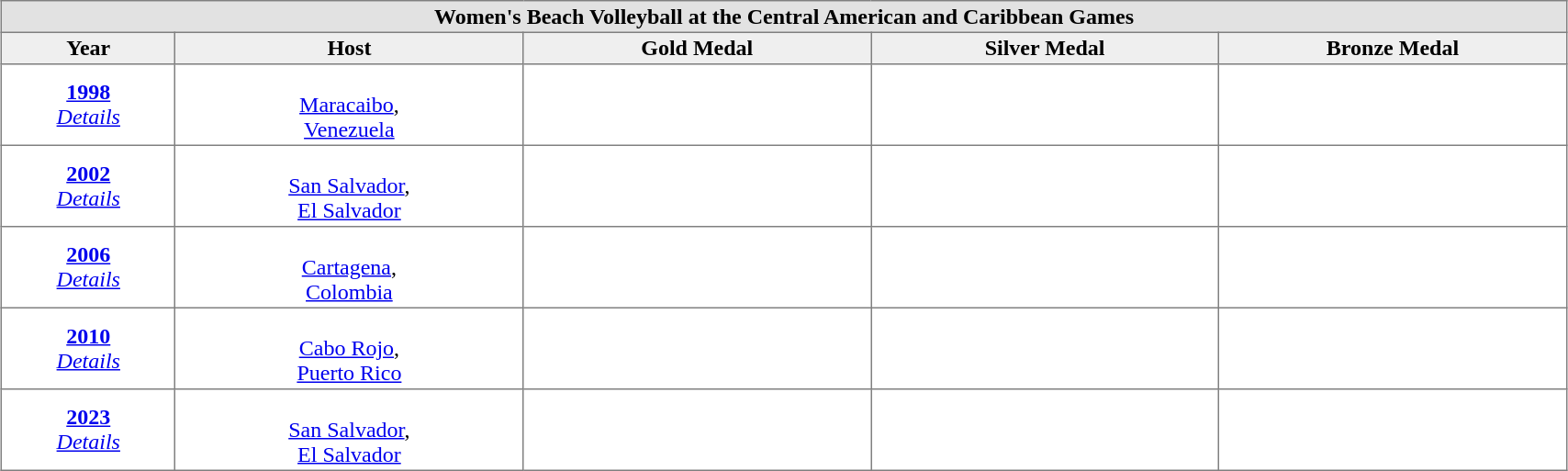<table class="toccolours" border="1" cellpadding="2" style="border-collapse: collapse; text-align: center; width: 90%; margin: 0 auto;">
<tr style= "background: #e2e2e2;">
<th colspan=5 width=100%>Women's Beach Volleyball at the Central American and Caribbean Games</th>
</tr>
<tr style="background: #efefef;">
<th width=10%>Year</th>
<th width=20%>Host</th>
<th width=20%> Gold Medal</th>
<th width=20%> Silver Medal</th>
<th width=20%> Bronze Medal</th>
</tr>
<tr align=center>
<td><strong><a href='#'>1998</a></strong><br><em><a href='#'>Details</a></em></td>
<td><br><a href='#'>Maracaibo</a>,<br> <a href='#'>Venezuela</a></td>
<td><small><strong></strong></small></td>
<td><small></small></td>
<td><small></small></td>
</tr>
<tr align=center>
<td><strong><a href='#'>2002</a></strong><br><em><a href='#'>Details</a></em></td>
<td><br><a href='#'>San Salvador</a>,<br> <a href='#'>El Salvador</a></td>
<td><small><strong></strong></small></td>
<td><small></small></td>
<td><small></small></td>
</tr>
<tr align=center>
<td><strong><a href='#'>2006</a></strong><br><em><a href='#'>Details</a></em></td>
<td><br><a href='#'>Cartagena</a>,<br> <a href='#'>Colombia</a></td>
<td><small><strong></strong></small></td>
<td><small></small></td>
<td><small></small></td>
</tr>
<tr align=center>
<td><strong><a href='#'>2010</a></strong><br><em><a href='#'>Details</a></em></td>
<td><br><a href='#'>Cabo Rojo</a>,<br> <a href='#'>Puerto Rico</a></td>
<td><small></small></td>
<td><small></small></td>
<td><small></small></td>
</tr>
<tr align=center>
<td><strong><a href='#'>2023</a></strong><br><em><a href='#'>Details</a></em></td>
<td><br><a href='#'>San Salvador</a>,<br> <a href='#'>El Salvador</a></td>
<td></td>
<td></td>
<td></td>
</tr>
</table>
